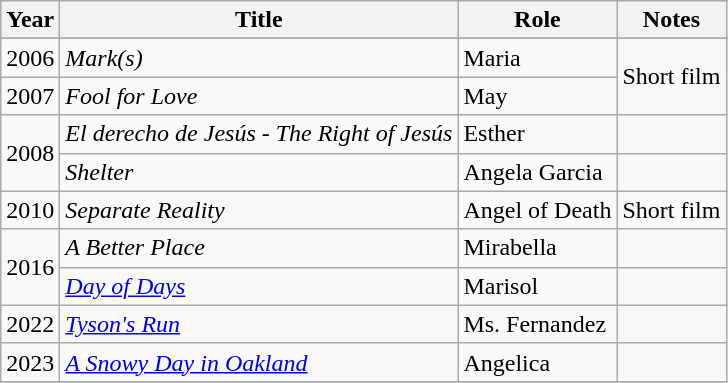<table class="wikitable sortable">
<tr>
<th>Year</th>
<th>Title</th>
<th>Role</th>
<th class="unsortable">Notes</th>
</tr>
<tr>
</tr>
<tr>
<td>2006</td>
<td><em>Mark(s)</em></td>
<td>Maria</td>
<td rowspan="2">Short film</td>
</tr>
<tr>
<td>2007</td>
<td><em>Fool for Love</em></td>
<td>May</td>
</tr>
<tr>
<td rowspan="2">2008</td>
<td><em>El derecho de Jesús - The Right of Jesús</em></td>
<td>Esther</td>
<td></td>
</tr>
<tr>
<td><em>Shelter</em></td>
<td>Angela Garcia</td>
<td></td>
</tr>
<tr>
<td>2010</td>
<td><em>Separate Reality</em></td>
<td>Angel of Death</td>
<td>Short film</td>
</tr>
<tr>
<td rowspan="2">2016</td>
<td><em>A Better Place</em></td>
<td>Mirabella</td>
<td></td>
</tr>
<tr>
<td><em><a href='#'>Day of Days</a></em></td>
<td>Marisol</td>
<td></td>
</tr>
<tr>
<td>2022</td>
<td><em><a href='#'>Tyson's Run</a></em></td>
<td>Ms. Fernandez</td>
<td></td>
</tr>
<tr>
<td>2023</td>
<td><em><a href='#'>A Snowy Day in Oakland</a></em></td>
<td>Angelica</td>
<td></td>
</tr>
<tr>
</tr>
</table>
